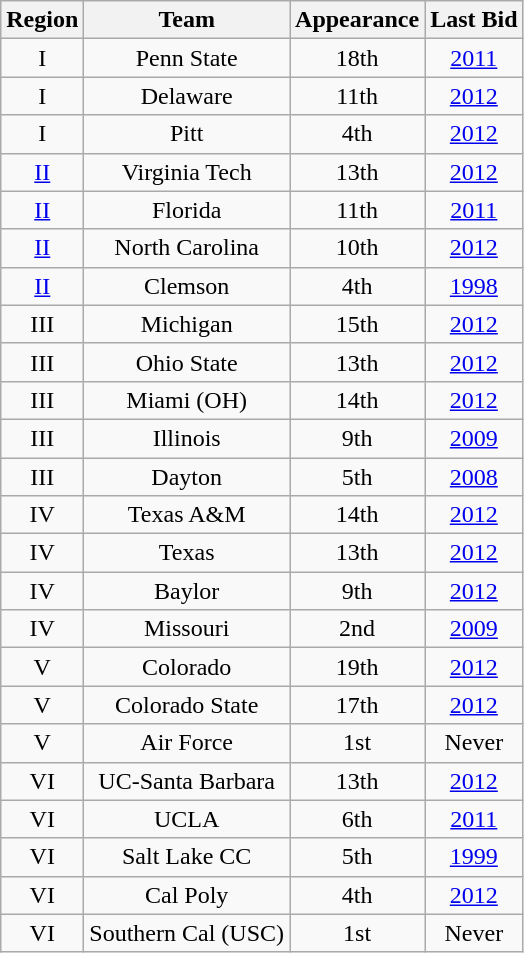<table class="wikitable sortable" style="text-align:center">
<tr>
<th>Region</th>
<th>Team</th>
<th>Appearance</th>
<th>Last Bid</th>
</tr>
<tr>
<td>I</td>
<td>Penn State</td>
<td>18th</td>
<td><a href='#'>2011</a></td>
</tr>
<tr>
<td>I</td>
<td>Delaware</td>
<td>11th</td>
<td><a href='#'>2012</a></td>
</tr>
<tr>
<td>I</td>
<td>Pitt</td>
<td>4th</td>
<td><a href='#'>2012</a></td>
</tr>
<tr>
<td><a href='#'>II</a></td>
<td>Virginia Tech</td>
<td>13th</td>
<td><a href='#'>2012</a></td>
</tr>
<tr>
<td><a href='#'>II</a></td>
<td>Florida</td>
<td>11th</td>
<td><a href='#'>2011</a></td>
</tr>
<tr>
<td><a href='#'>II</a></td>
<td>North Carolina</td>
<td>10th</td>
<td><a href='#'>2012</a></td>
</tr>
<tr>
<td><a href='#'>II</a></td>
<td>Clemson</td>
<td>4th</td>
<td><a href='#'>1998</a></td>
</tr>
<tr>
<td>III</td>
<td>Michigan</td>
<td>15th</td>
<td><a href='#'>2012</a></td>
</tr>
<tr>
<td>III</td>
<td>Ohio State</td>
<td>13th</td>
<td><a href='#'>2012</a></td>
</tr>
<tr>
<td>III</td>
<td>Miami (OH)</td>
<td>14th</td>
<td><a href='#'>2012</a></td>
</tr>
<tr>
<td>III</td>
<td>Illinois</td>
<td>9th</td>
<td><a href='#'>2009</a></td>
</tr>
<tr>
<td>III</td>
<td>Dayton</td>
<td>5th</td>
<td><a href='#'>2008</a></td>
</tr>
<tr>
<td>IV</td>
<td>Texas A&M</td>
<td>14th</td>
<td><a href='#'>2012</a></td>
</tr>
<tr>
<td>IV</td>
<td>Texas</td>
<td>13th</td>
<td><a href='#'>2012</a></td>
</tr>
<tr>
<td>IV</td>
<td>Baylor</td>
<td>9th</td>
<td><a href='#'>2012</a></td>
</tr>
<tr>
<td>IV</td>
<td>Missouri</td>
<td>2nd</td>
<td><a href='#'>2009</a></td>
</tr>
<tr>
<td>V</td>
<td>Colorado</td>
<td>19th</td>
<td><a href='#'>2012</a></td>
</tr>
<tr>
<td>V</td>
<td>Colorado State</td>
<td>17th</td>
<td><a href='#'>2012</a></td>
</tr>
<tr>
<td>V</td>
<td>Air Force</td>
<td>1st</td>
<td>Never</td>
</tr>
<tr>
<td>VI</td>
<td>UC-Santa Barbara</td>
<td>13th</td>
<td><a href='#'>2012</a></td>
</tr>
<tr>
<td>VI</td>
<td>UCLA</td>
<td>6th</td>
<td><a href='#'>2011</a></td>
</tr>
<tr>
<td>VI</td>
<td>Salt Lake CC</td>
<td>5th</td>
<td><a href='#'>1999</a></td>
</tr>
<tr>
<td>VI</td>
<td>Cal Poly</td>
<td>4th</td>
<td><a href='#'>2012</a></td>
</tr>
<tr>
<td>VI</td>
<td>Southern Cal (USC)</td>
<td>1st</td>
<td>Never</td>
</tr>
</table>
